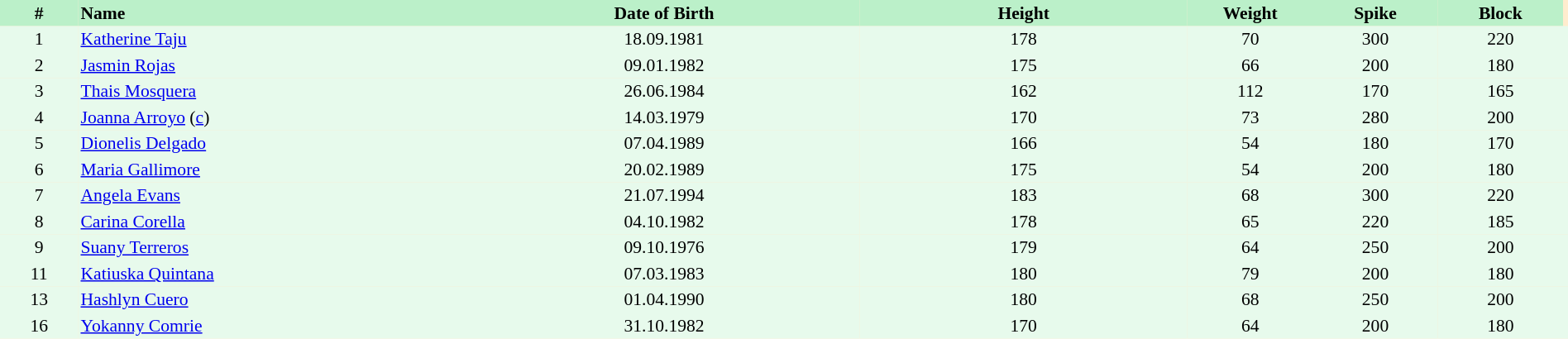<table border=0 cellpadding=2 cellspacing=0  |- bgcolor=#FFECCE style="text-align:center; font-size:90%;" width=100%>
<tr bgcolor=#BBF0C9>
<th width=5%>#</th>
<th width=25% align=left>Name</th>
<th width=25%>Date of Birth</th>
<th width=21%>Height</th>
<th width=8%>Weight</th>
<th width=8%>Spike</th>
<th width=8%>Block</th>
</tr>
<tr bgcolor=#E7FAEC>
<td>1</td>
<td align=left><a href='#'>Katherine Taju</a></td>
<td>18.09.1981</td>
<td>178</td>
<td>70</td>
<td>300</td>
<td>220</td>
<td></td>
</tr>
<tr bgcolor=#E7FAEC>
<td>2</td>
<td align=left><a href='#'>Jasmin Rojas</a></td>
<td>09.01.1982</td>
<td>175</td>
<td>66</td>
<td>200</td>
<td>180</td>
<td></td>
</tr>
<tr bgcolor=#E7FAEC>
<td>3</td>
<td align=left><a href='#'>Thais Mosquera</a></td>
<td>26.06.1984</td>
<td>162</td>
<td>112</td>
<td>170</td>
<td>165</td>
<td></td>
</tr>
<tr bgcolor=#E7FAEC>
<td>4</td>
<td align=left><a href='#'>Joanna Arroyo</a> (<a href='#'>c</a>)</td>
<td>14.03.1979</td>
<td>170</td>
<td>73</td>
<td>280</td>
<td>200</td>
<td></td>
</tr>
<tr bgcolor=#E7FAEC>
<td>5</td>
<td align=left><a href='#'>Dionelis Delgado</a></td>
<td>07.04.1989</td>
<td>166</td>
<td>54</td>
<td>180</td>
<td>170</td>
<td></td>
</tr>
<tr bgcolor=#E7FAEC>
<td>6</td>
<td align=left><a href='#'>Maria Gallimore</a></td>
<td>20.02.1989</td>
<td>175</td>
<td>54</td>
<td>200</td>
<td>180</td>
<td></td>
</tr>
<tr bgcolor=#E7FAEC>
<td>7</td>
<td align=left><a href='#'>Angela Evans</a></td>
<td>21.07.1994</td>
<td>183</td>
<td>68</td>
<td>300</td>
<td>220</td>
<td></td>
</tr>
<tr bgcolor=#E7FAEC>
<td>8</td>
<td align=left><a href='#'>Carina Corella</a></td>
<td>04.10.1982</td>
<td>178</td>
<td>65</td>
<td>220</td>
<td>185</td>
<td></td>
</tr>
<tr bgcolor=#E7FAEC>
<td>9</td>
<td align=left><a href='#'>Suany Terreros</a></td>
<td>09.10.1976</td>
<td>179</td>
<td>64</td>
<td>250</td>
<td>200</td>
<td></td>
</tr>
<tr bgcolor=#E7FAEC>
<td>11</td>
<td align=left><a href='#'>Katiuska Quintana</a></td>
<td>07.03.1983</td>
<td>180</td>
<td>79</td>
<td>200</td>
<td>180</td>
<td></td>
</tr>
<tr bgcolor=#E7FAEC>
<td>13</td>
<td align=left><a href='#'>Hashlyn Cuero</a></td>
<td>01.04.1990</td>
<td>180</td>
<td>68</td>
<td>250</td>
<td>200</td>
<td></td>
</tr>
<tr bgcolor=#E7FAEC>
<td>16</td>
<td align=left><a href='#'>Yokanny Comrie</a></td>
<td>31.10.1982</td>
<td>170</td>
<td>64</td>
<td>200</td>
<td>180</td>
<td></td>
</tr>
</table>
